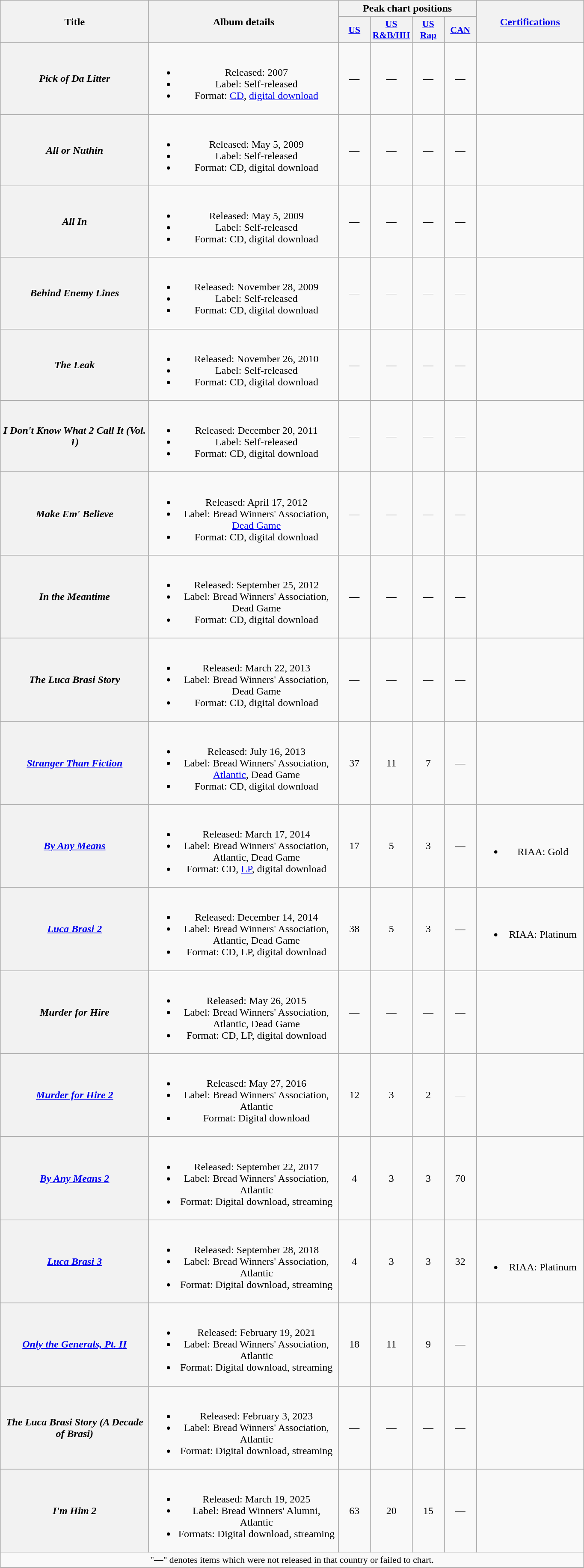<table class="wikitable plainrowheaders" style="text-align:center;">
<tr>
<th scope="col" rowspan="2" style="width:14em;">Title</th>
<th scope="col" rowspan="2" style="width:18em;">Album details</th>
<th scope="col" colspan="4">Peak chart positions</th>
<th scope="col" rowspan="2" style="width:10em;"><a href='#'>Certifications</a></th>
</tr>
<tr>
<th scope="col" style="width:3em;font-size:90%;"><a href='#'>US</a><br></th>
<th scope="col" style="width:3em;font-size:90%;"><a href='#'>US R&B/HH</a><br></th>
<th scope="col" style="width:3em;font-size:90%;"><a href='#'>US<br>Rap</a><br></th>
<th scope="col" style="width:3em;font-size:90%;"><a href='#'>CAN</a><br></th>
</tr>
<tr>
<th scope="row"><em>Pick of Da Litter</em></th>
<td><br><ul><li>Released: 2007</li><li>Label: Self-released</li><li>Format: <a href='#'>CD</a>, <a href='#'>digital download</a></li></ul></td>
<td>—</td>
<td>—</td>
<td>—</td>
<td>—</td>
<td></td>
</tr>
<tr>
<th scope="row"><em>All or Nuthin</em></th>
<td><br><ul><li>Released: May 5, 2009</li><li>Label: Self-released</li><li>Format: CD, digital download</li></ul></td>
<td>—</td>
<td>—</td>
<td>—</td>
<td>—</td>
<td></td>
</tr>
<tr>
<th scope="row"><em>All In</em></th>
<td><br><ul><li>Released: May 5, 2009</li><li>Label: Self-released</li><li>Format: CD, digital download</li></ul></td>
<td>—</td>
<td>—</td>
<td>—</td>
<td>—</td>
<td></td>
</tr>
<tr>
<th scope="row"><em>Behind Enemy Lines</em></th>
<td><br><ul><li>Released: November 28, 2009</li><li>Label: Self-released</li><li>Format: CD, digital download</li></ul></td>
<td>—</td>
<td>—</td>
<td>—</td>
<td>—</td>
<td></td>
</tr>
<tr>
<th scope="row"><em>The Leak</em></th>
<td><br><ul><li>Released: November 26, 2010</li><li>Label: Self-released</li><li>Format: CD, digital download</li></ul></td>
<td>—</td>
<td>—</td>
<td>—</td>
<td>—</td>
<td></td>
</tr>
<tr>
<th scope="row"><em>I Don't Know What 2 Call It (Vol. 1)</em></th>
<td><br><ul><li>Released: December 20, 2011</li><li>Label: Self-released</li><li>Format: CD, digital download</li></ul></td>
<td>—</td>
<td>—</td>
<td>—</td>
<td>—</td>
<td></td>
</tr>
<tr>
<th scope="row"><em>Make Em' Believe</em></th>
<td><br><ul><li>Released: April 17, 2012</li><li>Label: Bread Winners' Association, <a href='#'>Dead Game</a></li><li>Format: CD, digital download</li></ul></td>
<td>—</td>
<td>—</td>
<td>—</td>
<td>—</td>
<td></td>
</tr>
<tr>
<th scope="row"><em>In the Meantime</em></th>
<td><br><ul><li>Released: September 25, 2012</li><li>Label: Bread Winners' Association, Dead Game</li><li>Format: CD, digital download</li></ul></td>
<td>—</td>
<td>—</td>
<td>—</td>
<td>—</td>
<td></td>
</tr>
<tr>
<th scope="row"><em>The Luca Brasi Story</em></th>
<td><br><ul><li>Released: March 22, 2013</li><li>Label: Bread Winners' Association, Dead Game</li><li>Format: CD, digital download</li></ul></td>
<td>—</td>
<td>—</td>
<td>—</td>
<td>—</td>
<td></td>
</tr>
<tr>
<th scope="row"><em><a href='#'>Stranger Than Fiction</a></em></th>
<td><br><ul><li>Released: July 16, 2013</li><li>Label: Bread Winners' Association, <a href='#'>Atlantic</a>, Dead Game</li><li>Format: CD, digital download</li></ul></td>
<td>37</td>
<td>11</td>
<td>7</td>
<td>—</td>
<td></td>
</tr>
<tr>
<th scope="row"><em><a href='#'>By Any Means</a></em></th>
<td><br><ul><li>Released: March 17, 2014</li><li>Label: Bread Winners' Association, Atlantic, Dead Game</li><li>Format: CD, <a href='#'>LP</a>, digital download</li></ul></td>
<td>17</td>
<td>5</td>
<td>3</td>
<td>—</td>
<td><br><ul><li>RIAA: Gold</li></ul></td>
</tr>
<tr>
<th scope="row"><em><a href='#'>Luca Brasi 2</a></em></th>
<td><br><ul><li>Released: December 14, 2014</li><li>Label: Bread Winners' Association, Atlantic, Dead Game</li><li>Format: CD, LP, digital download</li></ul></td>
<td>38</td>
<td>5</td>
<td>3</td>
<td>—</td>
<td><br><ul><li>RIAA: Platinum</li></ul></td>
</tr>
<tr>
<th scope="row"><em>Murder for Hire</em></th>
<td><br><ul><li>Released: May 26, 2015</li><li>Label: Bread Winners' Association, Atlantic, Dead Game</li><li>Format: CD, LP, digital download</li></ul></td>
<td>—</td>
<td>—</td>
<td>—</td>
<td>—</td>
<td></td>
</tr>
<tr>
<th scope="row"><em><a href='#'>Murder for Hire 2</a></em></th>
<td><br><ul><li>Released: May 27, 2016</li><li>Label: Bread Winners' Association, Atlantic</li><li>Format: Digital download</li></ul></td>
<td>12</td>
<td>3</td>
<td>2</td>
<td>—</td>
<td></td>
</tr>
<tr>
<th scope="row"><em><a href='#'>By Any Means 2</a></em></th>
<td><br><ul><li>Released: September 22, 2017</li><li>Label: Bread Winners' Association, Atlantic</li><li>Format: Digital download, streaming</li></ul></td>
<td>4</td>
<td>3</td>
<td>3</td>
<td>70</td>
<td></td>
</tr>
<tr>
<th scope="row"><em><a href='#'>Luca Brasi 3</a></em></th>
<td><br><ul><li>Released: September 28, 2018</li><li>Label: Bread Winners' Association, Atlantic</li><li>Format: Digital download, streaming</li></ul></td>
<td>4</td>
<td>3</td>
<td>3</td>
<td>32</td>
<td><br><ul><li>RIAA: Platinum</li></ul></td>
</tr>
<tr>
<th scope="row"><em><a href='#'>Only the Generals, Pt. II</a></em></th>
<td><br><ul><li>Released: February 19, 2021</li><li>Label: Bread Winners' Association, Atlantic</li><li>Format: Digital download, streaming</li></ul></td>
<td>18</td>
<td>11</td>
<td>9</td>
<td>—</td>
<td></td>
</tr>
<tr>
<th scope="row"><em>The Luca Brasi Story (A Decade of Brasi)</em></th>
<td><br><ul><li>Released: February 3, 2023</li><li>Label: Bread Winners' Association, Atlantic</li><li>Format: Digital download, streaming</li></ul></td>
<td>—</td>
<td>—</td>
<td>—</td>
<td>—</td>
<td></td>
</tr>
<tr>
<th scope="row"><em>I'm Him 2</em></th>
<td><br><ul><li>Released: March 19, 2025</li><li>Label: Bread Winners' Alumni, Atlantic</li><li>Formats: Digital download, streaming</li></ul></td>
<td>63</td>
<td>20</td>
<td>15</td>
<td>—</td>
</tr>
<tr>
<td colspan="14" style="font-size:90%">"—" denotes items which were not released in that country or failed to chart.</td>
</tr>
</table>
